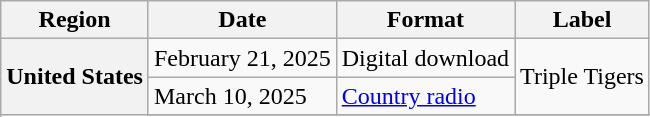<table class="wikitable plainrowheaders">
<tr>
<th scope="col">Region</th>
<th scope="col">Date</th>
<th scope="col">Format</th>
<th scope="col">Label</th>
</tr>
<tr>
<th scope="row" rowspan="6">United States</th>
<td>February 21, 2025</td>
<td>Digital download</td>
<td rowspan="2">Triple Tigers</td>
</tr>
<tr>
<td>March 10, 2025</td>
<td><a href='#'>Country radio</a></td>
</tr>
<tr>
</tr>
</table>
